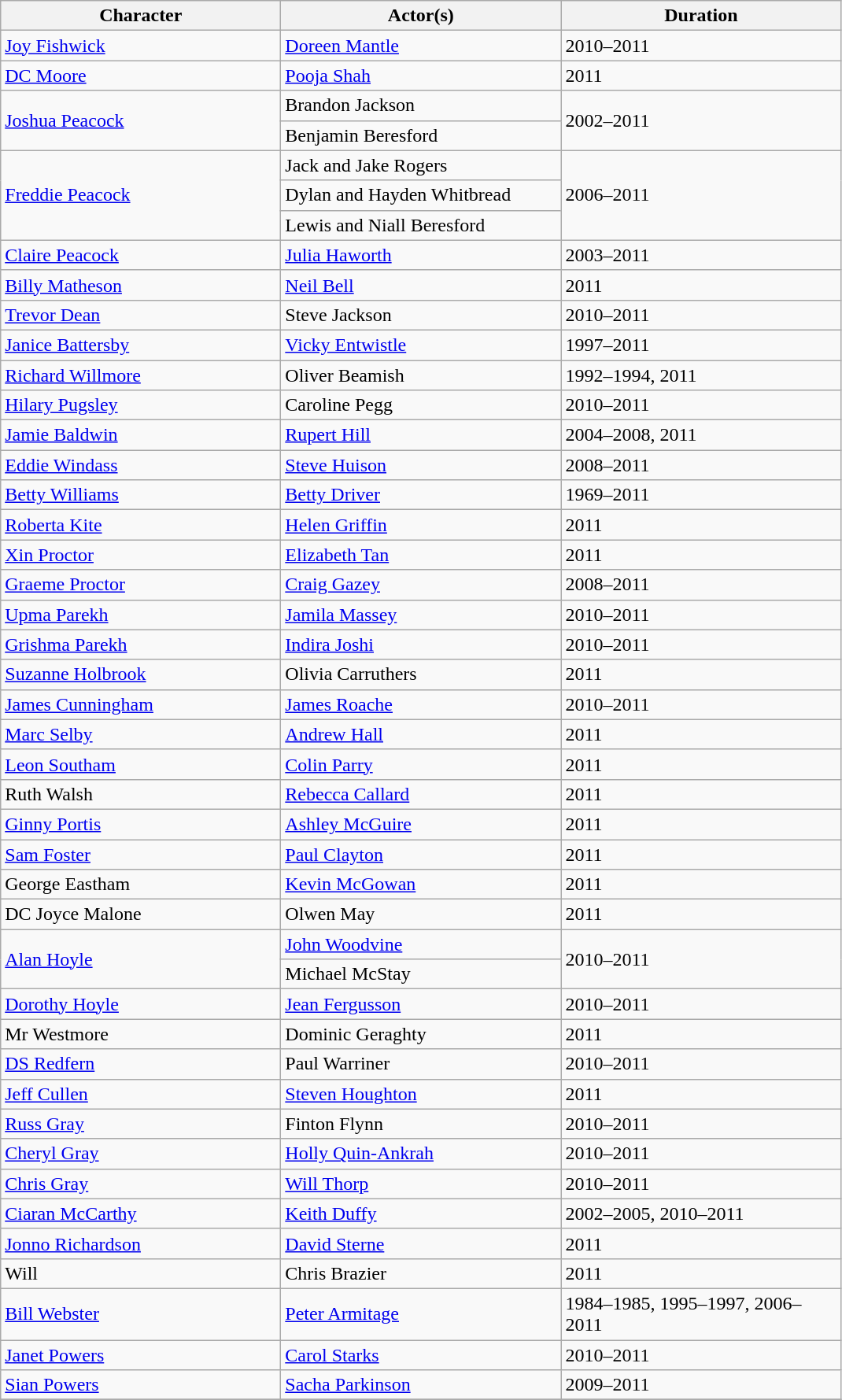<table class="wikitable">
<tr>
<th scope="col" style="width:230px;">Character</th>
<th scope="col" style="width:230px;">Actor(s)</th>
<th scope="col" style="width:230px;">Duration</th>
</tr>
<tr>
<td><a href='#'>Joy Fishwick</a></td>
<td><a href='#'>Doreen Mantle</a></td>
<td>2010–2011</td>
</tr>
<tr>
<td><a href='#'>DC Moore</a></td>
<td><a href='#'>Pooja Shah</a></td>
<td>2011</td>
</tr>
<tr>
<td rowspan="2"><a href='#'>Joshua Peacock</a></td>
<td>Brandon Jackson</td>
<td rowspan="2">2002–2011</td>
</tr>
<tr>
<td>Benjamin Beresford</td>
</tr>
<tr>
<td rowspan="3"><a href='#'>Freddie Peacock</a></td>
<td>Jack and Jake Rogers</td>
<td rowspan="3">2006–2011</td>
</tr>
<tr>
<td>Dylan and Hayden Whitbread</td>
</tr>
<tr>
<td>Lewis and Niall Beresford</td>
</tr>
<tr>
<td><a href='#'>Claire Peacock</a></td>
<td><a href='#'>Julia Haworth</a></td>
<td>2003–2011</td>
</tr>
<tr>
<td><a href='#'>Billy Matheson</a></td>
<td><a href='#'>Neil Bell</a></td>
<td>2011</td>
</tr>
<tr>
<td><a href='#'>Trevor Dean</a></td>
<td>Steve Jackson</td>
<td>2010–2011</td>
</tr>
<tr>
<td><a href='#'>Janice Battersby</a></td>
<td><a href='#'>Vicky Entwistle</a></td>
<td>1997–2011</td>
</tr>
<tr>
<td><a href='#'>Richard Willmore</a></td>
<td>Oliver Beamish</td>
<td>1992–1994, 2011</td>
</tr>
<tr>
<td><a href='#'>Hilary Pugsley</a></td>
<td>Caroline Pegg</td>
<td>2010–2011</td>
</tr>
<tr>
<td><a href='#'>Jamie Baldwin</a></td>
<td><a href='#'>Rupert Hill</a></td>
<td>2004–2008, 2011</td>
</tr>
<tr>
<td><a href='#'>Eddie Windass</a></td>
<td><a href='#'>Steve Huison</a></td>
<td>2008–2011</td>
</tr>
<tr>
<td><a href='#'>Betty Williams</a></td>
<td><a href='#'>Betty Driver</a></td>
<td>1969–2011</td>
</tr>
<tr>
<td><a href='#'>Roberta Kite</a></td>
<td><a href='#'>Helen Griffin</a></td>
<td>2011</td>
</tr>
<tr>
<td><a href='#'>Xin Proctor</a></td>
<td><a href='#'>Elizabeth Tan</a></td>
<td>2011</td>
</tr>
<tr>
<td><a href='#'>Graeme Proctor</a></td>
<td><a href='#'>Craig Gazey</a></td>
<td>2008–2011</td>
</tr>
<tr>
<td><a href='#'>Upma Parekh</a></td>
<td><a href='#'>Jamila Massey</a></td>
<td>2010–2011</td>
</tr>
<tr>
<td><a href='#'>Grishma Parekh</a></td>
<td><a href='#'>Indira Joshi</a></td>
<td>2010–2011</td>
</tr>
<tr>
<td><a href='#'>Suzanne Holbrook</a></td>
<td>Olivia Carruthers</td>
<td>2011</td>
</tr>
<tr>
<td><a href='#'>James Cunningham</a></td>
<td><a href='#'>James Roache</a></td>
<td>2010–2011</td>
</tr>
<tr>
<td><a href='#'>Marc Selby</a></td>
<td><a href='#'>Andrew Hall</a></td>
<td>2011</td>
</tr>
<tr>
<td><a href='#'>Leon Southam</a></td>
<td><a href='#'>Colin Parry</a></td>
<td>2011</td>
</tr>
<tr>
<td>Ruth Walsh</td>
<td><a href='#'>Rebecca Callard</a></td>
<td>2011</td>
</tr>
<tr>
<td><a href='#'>Ginny Portis</a></td>
<td><a href='#'>Ashley McGuire</a></td>
<td>2011</td>
</tr>
<tr>
<td><a href='#'>Sam Foster</a></td>
<td><a href='#'>Paul Clayton</a></td>
<td>2011</td>
</tr>
<tr>
<td>George Eastham</td>
<td><a href='#'>Kevin McGowan</a></td>
<td>2011</td>
</tr>
<tr>
<td>DC Joyce Malone</td>
<td>Olwen May</td>
<td>2011</td>
</tr>
<tr>
<td rowspan="2"><a href='#'>Alan Hoyle</a></td>
<td><a href='#'>John Woodvine</a></td>
<td rowspan="2">2010–2011</td>
</tr>
<tr>
<td>Michael McStay</td>
</tr>
<tr>
<td><a href='#'>Dorothy Hoyle</a></td>
<td><a href='#'>Jean Fergusson</a></td>
<td>2010–2011</td>
</tr>
<tr>
<td>Mr Westmore</td>
<td>Dominic Geraghty</td>
<td>2011</td>
</tr>
<tr>
<td><a href='#'>DS Redfern</a></td>
<td>Paul Warriner</td>
<td>2010–2011</td>
</tr>
<tr>
<td><a href='#'>Jeff Cullen</a></td>
<td><a href='#'>Steven Houghton</a></td>
<td>2011</td>
</tr>
<tr>
<td><a href='#'>Russ Gray</a></td>
<td>Finton Flynn</td>
<td>2010–2011</td>
</tr>
<tr>
<td><a href='#'>Cheryl Gray</a></td>
<td><a href='#'>Holly Quin-Ankrah</a></td>
<td>2010–2011</td>
</tr>
<tr>
<td><a href='#'>Chris Gray</a></td>
<td><a href='#'>Will Thorp</a></td>
<td>2010–2011</td>
</tr>
<tr>
<td><a href='#'>Ciaran McCarthy</a></td>
<td><a href='#'>Keith Duffy</a></td>
<td>2002–2005, 2010–2011</td>
</tr>
<tr>
<td><a href='#'>Jonno Richardson</a></td>
<td><a href='#'>David Sterne</a></td>
<td>2011</td>
</tr>
<tr>
<td>Will</td>
<td>Chris Brazier</td>
<td>2011</td>
</tr>
<tr>
<td><a href='#'>Bill Webster</a></td>
<td><a href='#'>Peter Armitage</a></td>
<td>1984–1985, 1995–1997, 2006–2011</td>
</tr>
<tr>
<td><a href='#'>Janet Powers</a></td>
<td><a href='#'>Carol Starks</a></td>
<td>2010–2011</td>
</tr>
<tr>
<td><a href='#'>Sian Powers</a></td>
<td><a href='#'>Sacha Parkinson</a></td>
<td>2009–2011</td>
</tr>
<tr>
</tr>
</table>
